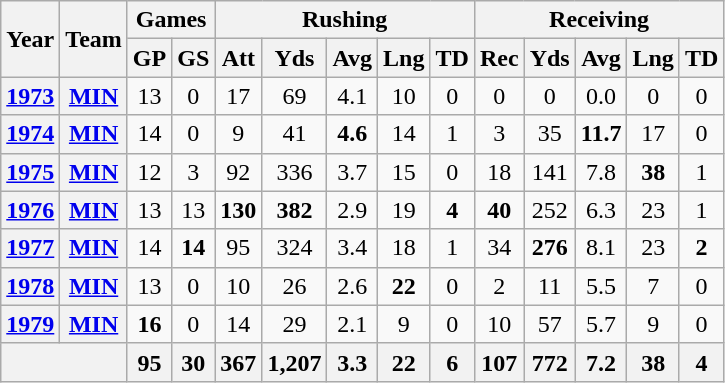<table class="wikitable" style="text-align:center;">
<tr>
<th rowspan="2">Year</th>
<th rowspan="2">Team</th>
<th colspan="2">Games</th>
<th colspan="5">Rushing</th>
<th colspan="5">Receiving</th>
</tr>
<tr>
<th>GP</th>
<th>GS</th>
<th>Att</th>
<th>Yds</th>
<th>Avg</th>
<th>Lng</th>
<th>TD</th>
<th>Rec</th>
<th>Yds</th>
<th>Avg</th>
<th>Lng</th>
<th>TD</th>
</tr>
<tr>
<th><a href='#'>1973</a></th>
<th><a href='#'>MIN</a></th>
<td>13</td>
<td>0</td>
<td>17</td>
<td>69</td>
<td>4.1</td>
<td>10</td>
<td>0</td>
<td>0</td>
<td>0</td>
<td>0.0</td>
<td>0</td>
<td>0</td>
</tr>
<tr>
<th><a href='#'>1974</a></th>
<th><a href='#'>MIN</a></th>
<td>14</td>
<td>0</td>
<td>9</td>
<td>41</td>
<td><strong>4.6</strong></td>
<td>14</td>
<td>1</td>
<td>3</td>
<td>35</td>
<td><strong>11.7</strong></td>
<td>17</td>
<td>0</td>
</tr>
<tr>
<th><a href='#'>1975</a></th>
<th><a href='#'>MIN</a></th>
<td>12</td>
<td>3</td>
<td>92</td>
<td>336</td>
<td>3.7</td>
<td>15</td>
<td>0</td>
<td>18</td>
<td>141</td>
<td>7.8</td>
<td><strong>38</strong></td>
<td>1</td>
</tr>
<tr>
<th><a href='#'>1976</a></th>
<th><a href='#'>MIN</a></th>
<td>13</td>
<td>13</td>
<td><strong>130</strong></td>
<td><strong>382</strong></td>
<td>2.9</td>
<td>19</td>
<td><strong>4</strong></td>
<td><strong>40</strong></td>
<td>252</td>
<td>6.3</td>
<td>23</td>
<td>1</td>
</tr>
<tr>
<th><a href='#'>1977</a></th>
<th><a href='#'>MIN</a></th>
<td>14</td>
<td><strong>14</strong></td>
<td>95</td>
<td>324</td>
<td>3.4</td>
<td>18</td>
<td>1</td>
<td>34</td>
<td><strong>276</strong></td>
<td>8.1</td>
<td>23</td>
<td><strong>2</strong></td>
</tr>
<tr>
<th><a href='#'>1978</a></th>
<th><a href='#'>MIN</a></th>
<td>13</td>
<td>0</td>
<td>10</td>
<td>26</td>
<td>2.6</td>
<td><strong>22</strong></td>
<td>0</td>
<td>2</td>
<td>11</td>
<td>5.5</td>
<td>7</td>
<td>0</td>
</tr>
<tr>
<th><a href='#'>1979</a></th>
<th><a href='#'>MIN</a></th>
<td><strong>16</strong></td>
<td>0</td>
<td>14</td>
<td>29</td>
<td>2.1</td>
<td>9</td>
<td>0</td>
<td>10</td>
<td>57</td>
<td>5.7</td>
<td>9</td>
<td>0</td>
</tr>
<tr>
<th colspan="2"></th>
<th>95</th>
<th>30</th>
<th>367</th>
<th>1,207</th>
<th>3.3</th>
<th>22</th>
<th>6</th>
<th>107</th>
<th>772</th>
<th>7.2</th>
<th>38</th>
<th>4</th>
</tr>
</table>
